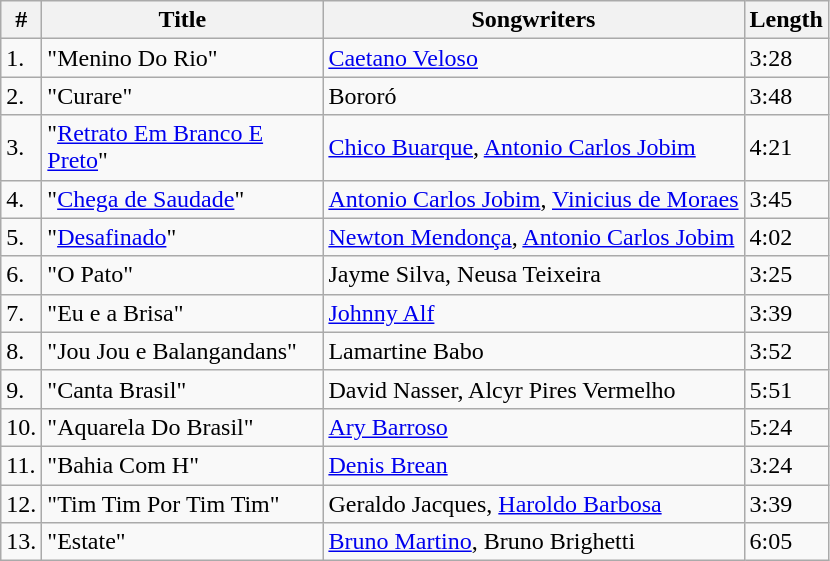<table class="wikitable">
<tr>
<th>#</th>
<th width="180">Title</th>
<th>Songwriters</th>
<th>Length</th>
</tr>
<tr>
<td>1.</td>
<td>"Menino Do Rio"</td>
<td><a href='#'>Caetano Veloso</a></td>
<td>3:28</td>
</tr>
<tr>
<td>2.</td>
<td>"Curare"</td>
<td>Bororó</td>
<td>3:48</td>
</tr>
<tr>
<td>3.</td>
<td>"<a href='#'>Retrato Em Branco E Preto</a>"</td>
<td><a href='#'>Chico Buarque</a>, <a href='#'>Antonio Carlos Jobim</a></td>
<td>4:21</td>
</tr>
<tr>
<td>4.</td>
<td>"<a href='#'>Chega de Saudade</a>"</td>
<td><a href='#'>Antonio Carlos Jobim</a>, <a href='#'>Vinicius de Moraes</a></td>
<td>3:45</td>
</tr>
<tr>
<td>5.</td>
<td>"<a href='#'>Desafinado</a>"</td>
<td><a href='#'>Newton Mendonça</a>, <a href='#'>Antonio Carlos Jobim</a></td>
<td>4:02</td>
</tr>
<tr>
<td>6.</td>
<td>"O Pato"</td>
<td>Jayme Silva, Neusa Teixeira</td>
<td>3:25</td>
</tr>
<tr>
<td>7.</td>
<td>"Eu e a Brisa"</td>
<td><a href='#'>Johnny Alf</a></td>
<td>3:39</td>
</tr>
<tr>
<td>8.</td>
<td>"Jou Jou e Balangandans"</td>
<td>Lamartine Babo</td>
<td>3:52</td>
</tr>
<tr>
<td>9.</td>
<td>"Canta Brasil"</td>
<td>David Nasser, Alcyr Pires Vermelho</td>
<td>5:51</td>
</tr>
<tr>
<td>10.</td>
<td>"Aquarela Do Brasil"</td>
<td><a href='#'>Ary Barroso</a></td>
<td>5:24</td>
</tr>
<tr>
<td>11.</td>
<td>"Bahia Com H"</td>
<td><a href='#'>Denis Brean</a></td>
<td>3:24</td>
</tr>
<tr>
<td>12.</td>
<td>"Tim Tim Por Tim Tim"</td>
<td>Geraldo Jacques, <a href='#'>Haroldo Barbosa</a></td>
<td>3:39</td>
</tr>
<tr>
<td>13.</td>
<td>"Estate"</td>
<td><a href='#'>Bruno Martino</a>, Bruno Brighetti</td>
<td>6:05</td>
</tr>
</table>
